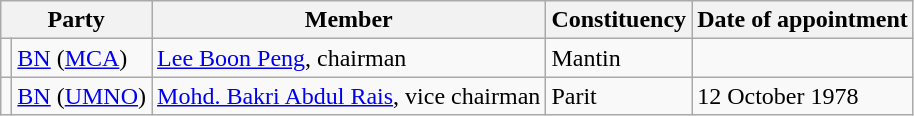<table class=wikitable>
<tr>
<th colspan=2>Party</th>
<th>Member</th>
<th>Constituency</th>
<th>Date of appointment</th>
</tr>
<tr>
<td></td>
<td><a href='#'>BN</a> (<a href='#'>MCA</a>)</td>
<td><a href='#'>Lee Boon Peng</a>, chairman</td>
<td>Mantin</td>
<td></td>
</tr>
<tr>
<td></td>
<td><a href='#'>BN</a> (<a href='#'>UMNO</a>)</td>
<td><a href='#'>Mohd. Bakri Abdul Rais</a>, vice chairman</td>
<td>Parit</td>
<td>12 October 1978</td>
</tr>
</table>
